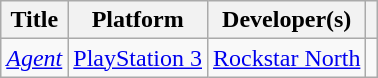<table class="wikitable sortable">
<tr>
<th>Title</th>
<th>Platform</th>
<th>Developer(s)</th>
<th class="unsortable"></th>
</tr>
<tr>
<td><em><a href='#'>Agent</a></em></td>
<td><a href='#'>PlayStation 3</a></td>
<td><a href='#'>Rockstar North</a></td>
<td></td>
</tr>
</table>
